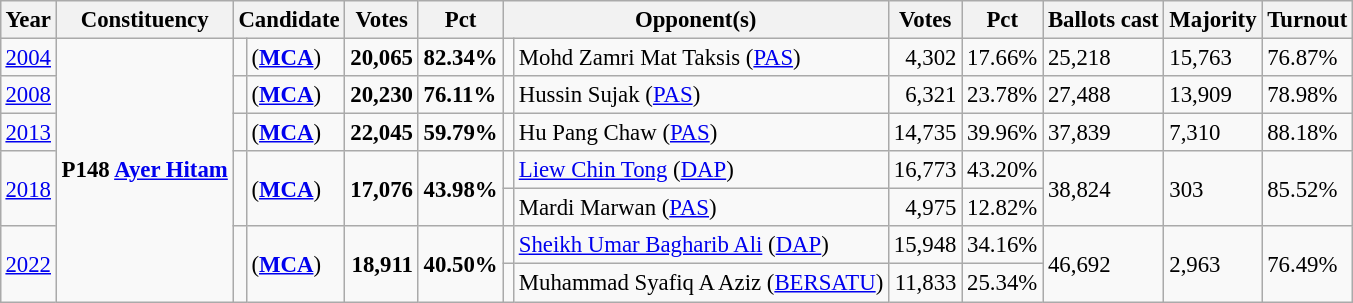<table class="wikitable" style="margin:0.5em ; font-size:95%">
<tr>
<th>Year</th>
<th>Constituency</th>
<th colspan=2>Candidate</th>
<th>Votes</th>
<th>Pct</th>
<th colspan=2>Opponent(s)</th>
<th>Votes</th>
<th>Pct</th>
<th>Ballots cast</th>
<th>Majority</th>
<th>Turnout</th>
</tr>
<tr>
<td><a href='#'>2004</a></td>
<td rowspan=7><strong>P148 <a href='#'>Ayer Hitam</a></strong></td>
<td></td>
<td> (<a href='#'><strong>MCA</strong></a>)</td>
<td align="right"><strong>20,065</strong></td>
<td><strong>82.34%</strong></td>
<td></td>
<td>Mohd Zamri Mat Taksis (<a href='#'>PAS</a>)</td>
<td align="right">4,302</td>
<td>17.66%</td>
<td>25,218</td>
<td>15,763</td>
<td>76.87%</td>
</tr>
<tr>
<td><a href='#'>2008</a></td>
<td></td>
<td> (<a href='#'><strong>MCA</strong></a>)</td>
<td align="right"><strong>20,230</strong></td>
<td><strong>76.11%</strong></td>
<td></td>
<td>Hussin Sujak (<a href='#'>PAS</a>)</td>
<td align="right">6,321</td>
<td>23.78%</td>
<td>27,488</td>
<td>13,909</td>
<td>78.98%</td>
</tr>
<tr>
<td><a href='#'>2013</a></td>
<td></td>
<td> (<a href='#'><strong>MCA</strong></a>)</td>
<td align="right"><strong>22,045</strong></td>
<td><strong>59.79%</strong></td>
<td></td>
<td>Hu Pang Chaw (<a href='#'>PAS</a>)</td>
<td align="right">14,735</td>
<td>39.96%</td>
<td>37,839</td>
<td>7,310</td>
<td>88.18%</td>
</tr>
<tr>
<td rowspan=2><a href='#'>2018</a></td>
<td rowspan=2 ></td>
<td rowspan=2> (<a href='#'><strong>MCA</strong></a>)</td>
<td rowspan=2 align="right"><strong>17,076</strong></td>
<td rowspan=2><strong>43.98%</strong></td>
<td></td>
<td><a href='#'>Liew Chin Tong</a> (<a href='#'>DAP</a>)</td>
<td align="right">16,773</td>
<td>43.20%</td>
<td rowspan=2>38,824</td>
<td rowspan=2>303</td>
<td rowspan=2>85.52%</td>
</tr>
<tr>
<td></td>
<td>Mardi Marwan (<a href='#'>PAS</a>)</td>
<td align="right">4,975</td>
<td>12.82%</td>
</tr>
<tr>
<td rowspan=2><a href='#'>2022</a></td>
<td rowspan=2 ></td>
<td rowspan=2> (<a href='#'><strong>MCA</strong></a>)</td>
<td rowspan=2 align=right><strong>18,911</strong></td>
<td rowspan=2><strong>40.50%</strong></td>
<td></td>
<td><a href='#'>Sheikh Umar Bagharib Ali</a> (<a href='#'>DAP</a>)</td>
<td align=right>15,948</td>
<td>34.16%</td>
<td rowspan="2">46,692</td>
<td rowspan="2">2,963</td>
<td rowspan="2">76.49%</td>
</tr>
<tr>
<td bgcolor=></td>
<td>Muhammad Syafiq A Aziz (<a href='#'>BERSATU</a>)</td>
<td align=right>11,833</td>
<td>25.34%</td>
</tr>
</table>
